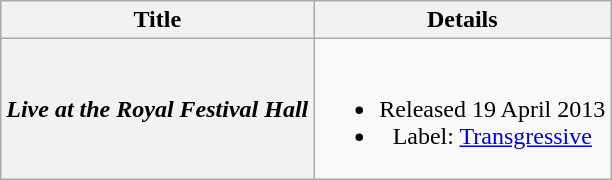<table class="wikitable plainrowheaders" style="text-align:center;">
<tr>
<th scope="col">Title</th>
<th scope="col">Details</th>
</tr>
<tr>
<th scope="row"><em>Live at the Royal Festival Hall</em></th>
<td><br><ul><li>Released 19 April 2013</li><li>Label: <a href='#'>Transgressive</a></li></ul></td>
</tr>
</table>
